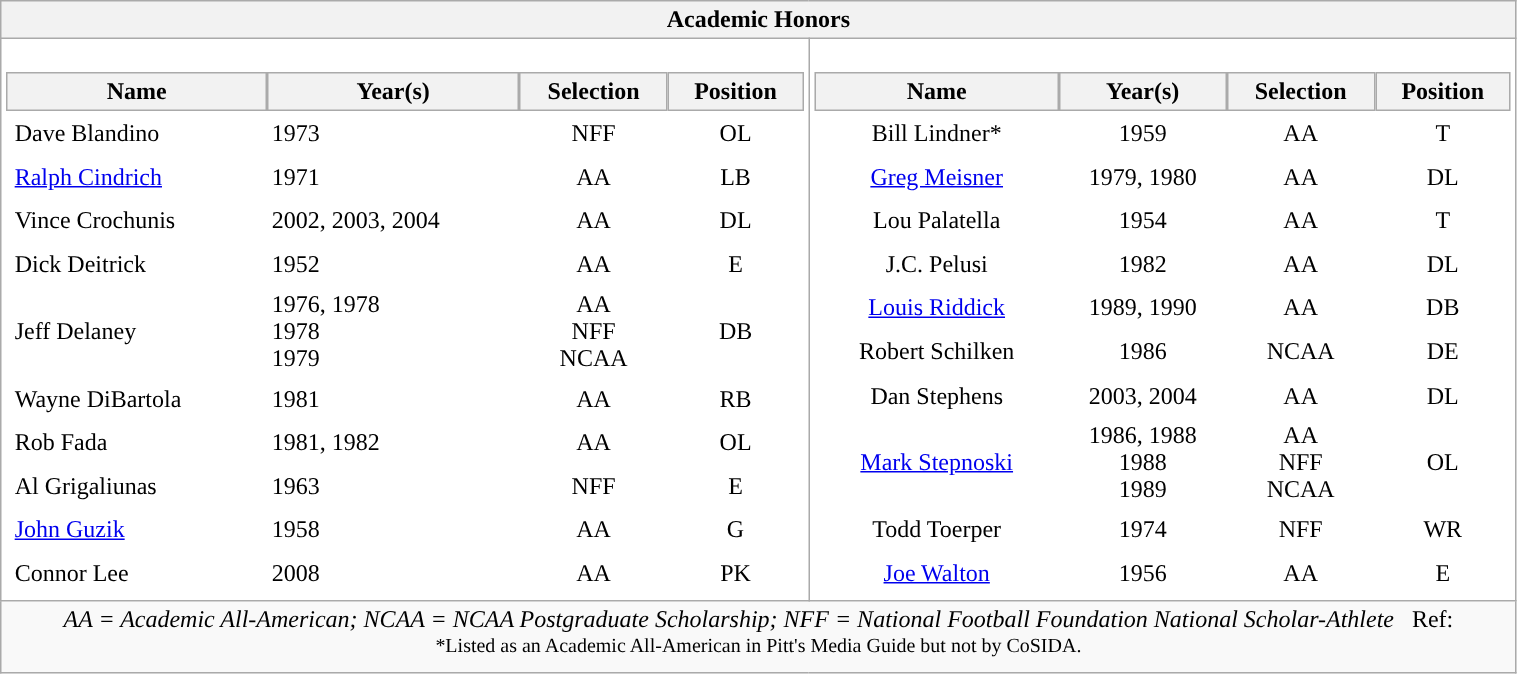<table | class="wikitable collapsible" cellpadding="0" border="0" cellspacing="0" width="80%">
<tr>
<th colspan="2">Academic Honors</th>
</tr>
<tr style="vertical-align:top; background:white;">
<td><br><table cellpadding="4" border="0" cellspacing="0" style="width:100%;">
<tr>
<th>Name</th>
<th>Year(s)</th>
<th>Selection</th>
<th>Position</th>
</tr>
<tr>
<td style="padding:0.35em; border:0;">Dave Blandino</td>
<td style="border:0;">1973</td>
<td style="border:0; text-align:center;">NFF</td>
<td style="border:0; text-align:center;">OL</td>
</tr>
<tr>
<td style="padding:0.35em; border:0;"><a href='#'>Ralph Cindrich</a></td>
<td style="border:0;">1971</td>
<td style="border:0; text-align:center;">AA</td>
<td style="border:0; text-align:center;">LB</td>
</tr>
<tr>
<td style="padding:0.35em; border:0;">Vince Crochunis</td>
<td style="border:0;">2002, 2003, 2004</td>
<td style="border:0; text-align:center;">AA</td>
<td style="border:0; text-align:center;">DL</td>
</tr>
<tr>
<td style="padding:0.35em; border:0;">Dick Deitrick</td>
<td style="border:0;">1952</td>
<td style="border:0; text-align:center;">AA</td>
<td style="border:0; text-align:center;">E</td>
</tr>
<tr>
<td style="padding:0.35em; border:0;">Jeff Delaney</td>
<td style="border:0;">1976, 1978<br>1978<br>1979</td>
<td style="border:0; text-align:center;">AA<br>NFF<br>NCAA</td>
<td style="border:0; text-align:center;">DB</td>
</tr>
<tr>
<td style="padding:0.35em; border:0;">Wayne DiBartola</td>
<td style="border:0;">1981</td>
<td style="border:0; text-align:center;">AA</td>
<td style="border:0; text-align:center;">RB</td>
</tr>
<tr>
<td style="padding:0.35em; border:0;">Rob Fada</td>
<td style="border:0;">1981, 1982</td>
<td style="border:0; text-align:center;">AA</td>
<td style="border:0; text-align:center;">OL</td>
</tr>
<tr>
<td style="padding:0.35em; border:0;">Al Grigaliunas</td>
<td style="border:0;">1963</td>
<td style="border:0; text-align:center;">NFF</td>
<td style="border:0; text-align:center;">E</td>
</tr>
<tr>
<td style="padding:0.35em; border:0;"><a href='#'>John Guzik</a></td>
<td style="border:0;">1958</td>
<td style="border:0; text-align:center;">AA</td>
<td style="border:0; text-align:center;">G</td>
</tr>
<tr>
<td style="padding:0.35em; border:0;">Connor Lee</td>
<td style="border:0;">2008</td>
<td style="border:0; text-align:center;">AA</td>
<td style="border:0; text-align:center;">PK</td>
</tr>
</table>
</td>
<td style="text-align:center; vertical-align:top;"><br><table cellpadding="4" border="0" cellspacing="0" style="width:100%;">
<tr>
<th>Name</th>
<th>Year(s)</th>
<th>Selection</th>
<th>Position</th>
</tr>
<tr>
<td style="padding:0.35em; border:0;">Bill Lindner*</td>
<td style="border:0;">1959</td>
<td style="border:0; text-align:center;">AA</td>
<td style="border:0; text-align:center;">T</td>
</tr>
<tr>
<td style="padding:0.35em; border:0;"><a href='#'>Greg Meisner</a></td>
<td style="border:0;">1979, 1980</td>
<td style="border:0; text-align:center;">AA</td>
<td style="border:0; text-align:center;">DL</td>
</tr>
<tr>
<td style="padding:0.35em; border:0;">Lou Palatella</td>
<td style="border:0;">1954</td>
<td style="border:0; text-align:center;">AA</td>
<td style="border:0; text-align:center;">T</td>
</tr>
<tr>
<td style="padding:0.35em; border:0;">J.C. Pelusi</td>
<td style="border:0;">1982</td>
<td style="border:0; text-align:center;">AA</td>
<td style="border:0; text-align:center;">DL</td>
</tr>
<tr>
<td style="padding:0.35em; border:0;"><a href='#'>Louis Riddick</a></td>
<td style="border:0;">1989, 1990</td>
<td style="border:0; text-align:center;">AA</td>
<td style="border:0; text-align:center;">DB</td>
</tr>
<tr>
<td style="padding:0.35em; border:0;">Robert Schilken</td>
<td style="border:0;">1986</td>
<td style="border:0; text-align:center;">NCAA</td>
<td style="border:0; text-align:center;">DE</td>
</tr>
<tr>
<td style="padding:0.35em; border:0;">Dan Stephens</td>
<td style="border:0;">2003, 2004</td>
<td style="border:0; text-align:center;">AA</td>
<td style="border:0; text-align:center;">DL</td>
</tr>
<tr>
<td style="padding:0.35em; border:0;"><a href='#'>Mark Stepnoski</a></td>
<td style="border:0;">1986, 1988<br>1988<br>1989</td>
<td style="border:0; text-align:center;">AA<br>NFF<br>NCAA</td>
<td style="border:0; text-align:center;">OL</td>
</tr>
<tr>
<td style="padding:0.35em; border:0;">Todd Toerper</td>
<td style="border:0;">1974</td>
<td style="border:0; text-align:center;">NFF</td>
<td style="border:0; text-align:center;">WR</td>
</tr>
<tr>
<td style="padding:0.35em; border:0;"><a href='#'>Joe Walton</a></td>
<td style="border:0;">1956</td>
<td style="border:0; text-align:center;">AA</td>
<td style="border:0; text-align:center;">E</td>
</tr>
</table>
</td>
</tr>
<tr>
<td colspan="2" style="text-align:center;"><span><em>AA = Academic All-American; NCAA = NCAA Postgraduate Scholarship; NFF = National Football Foundation National Scholar-Athlete</em>   Ref:<br><sup>*Listed as an Academic All-American in Pitt's Media Guide but not by CoSIDA.</sup></span></td>
</tr>
</table>
